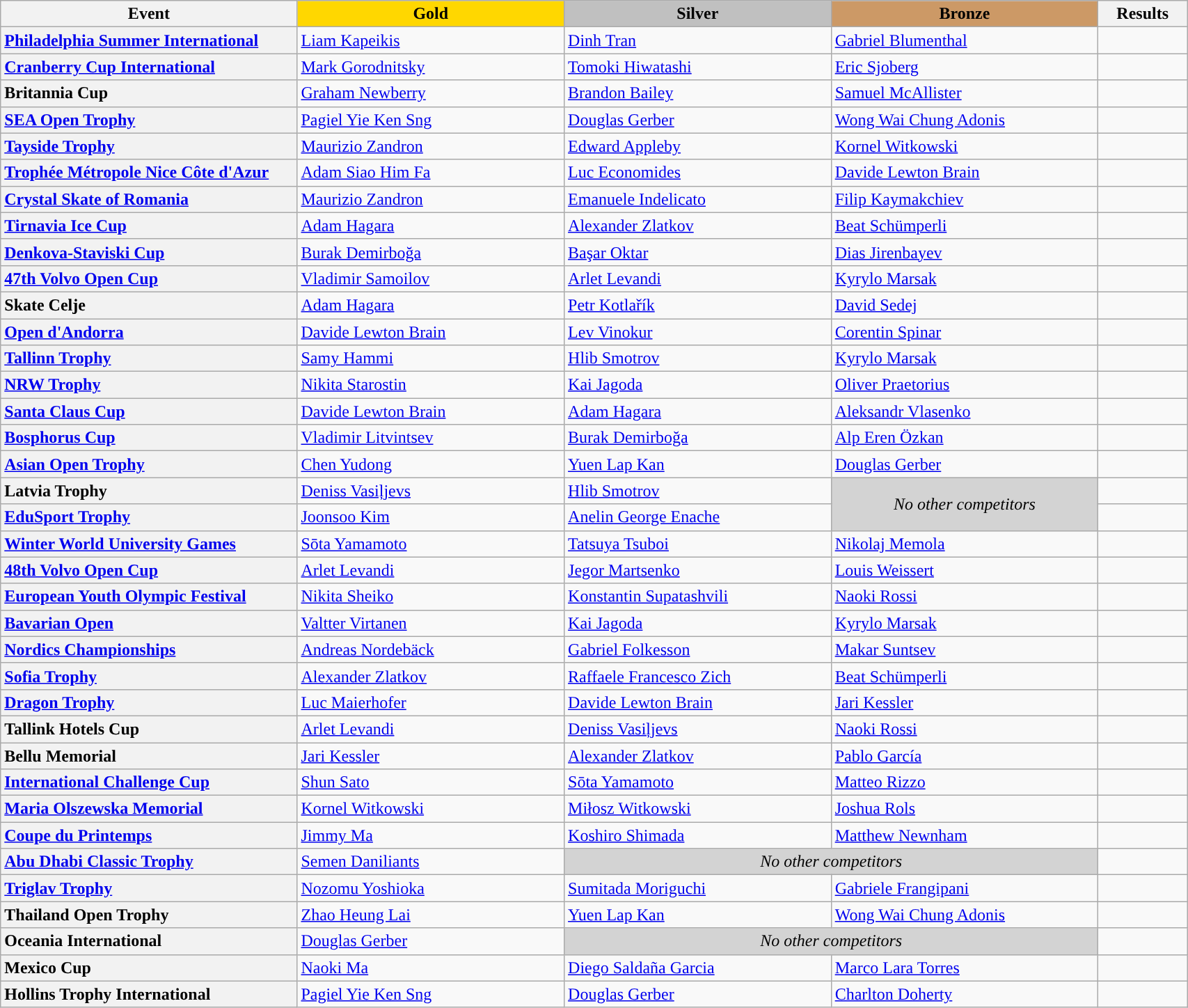<table class="wikitable unsortable" style="text-align:left; width:90%;">
<tr>
<th scope="col" style="text-align:center; width:25%;">Event</th>
<td scope="col" style="text-align:center; width:22.5%; background:gold"><strong>Gold</strong></td>
<td scope="col" style="text-align:center; width:22.5%; background:silver"><strong>Silver</strong></td>
<td scope="col" style="text-align:center; width:22.5%; background:#c96"><strong>Bronze</strong></td>
<th scope="col" style="text-align:center; width:7.5%;">Results</th>
</tr>
<tr>
<th scope="row" style="text-align:left"> <a href='#'>Philadelphia Summer International</a></th>
<td> <a href='#'>Liam Kapeikis</a></td>
<td> <a href='#'>Dinh Tran</a></td>
<td> <a href='#'>Gabriel Blumenthal</a></td>
<td></td>
</tr>
<tr>
<th scope="row" style="text-align:left"> <a href='#'>Cranberry Cup International</a></th>
<td> <a href='#'>Mark Gorodnitsky</a></td>
<td> <a href='#'>Tomoki Hiwatashi</a></td>
<td> <a href='#'>Eric Sjoberg</a></td>
<td></td>
</tr>
<tr>
<th scope="row" style="text-align:left"> Britannia Cup</th>
<td> <a href='#'>Graham Newberry</a></td>
<td> <a href='#'>Brandon Bailey</a></td>
<td> <a href='#'>Samuel McAllister</a></td>
<td></td>
</tr>
<tr>
<th scope="row" style="text-align:left"> <a href='#'>SEA Open Trophy</a></th>
<td> <a href='#'>Pagiel Yie Ken Sng</a></td>
<td> <a href='#'>Douglas Gerber</a></td>
<td> <a href='#'>Wong Wai Chung Adonis</a></td>
<td></td>
</tr>
<tr>
<th scope="row" style="text-align:left"> <a href='#'>Tayside Trophy</a></th>
<td> <a href='#'>Maurizio Zandron</a></td>
<td> <a href='#'>Edward Appleby</a></td>
<td> <a href='#'>Kornel Witkowski</a></td>
<td></td>
</tr>
<tr>
<th scope="row" style="text-align:left"> <a href='#'>Trophée Métropole Nice Côte d'Azur</a></th>
<td> <a href='#'>Adam Siao Him Fa</a></td>
<td> <a href='#'>Luc Economides</a></td>
<td> <a href='#'>Davide Lewton Brain</a></td>
<td></td>
</tr>
<tr>
<th scope="row" style="text-align:left"> <a href='#'>Crystal Skate of Romania</a></th>
<td> <a href='#'>Maurizio Zandron</a></td>
<td> <a href='#'>Emanuele Indelicato</a></td>
<td> <a href='#'>Filip Kaymakchiev</a></td>
<td></td>
</tr>
<tr>
<th scope="row" style="text-align:left"> <a href='#'>Tirnavia Ice Cup</a></th>
<td> <a href='#'>Adam Hagara</a></td>
<td> <a href='#'>Alexander Zlatkov</a></td>
<td> <a href='#'>Beat Schümperli</a></td>
<td></td>
</tr>
<tr>
<th scope="row" style="text-align:left"> <a href='#'>Denkova-Staviski Cup</a></th>
<td> <a href='#'>Burak Demirboğa</a></td>
<td> <a href='#'>Başar Oktar</a></td>
<td> <a href='#'>Dias Jirenbayev</a></td>
<td></td>
</tr>
<tr>
<th scope="row" style="text-align:left"> <a href='#'>47th Volvo Open Cup</a></th>
<td> <a href='#'>Vladimir Samoilov</a></td>
<td> <a href='#'>Arlet Levandi</a></td>
<td> <a href='#'>Kyrylo Marsak</a></td>
<td></td>
</tr>
<tr>
<th scope="row" style="text-align:left"> Skate Celje</th>
<td> <a href='#'>Adam Hagara</a></td>
<td> <a href='#'>Petr Kotlařík</a></td>
<td> <a href='#'>David Sedej</a></td>
<td></td>
</tr>
<tr>
<th scope="row" style="text-align:left"> <a href='#'>Open d'Andorra</a></th>
<td> <a href='#'>Davide Lewton Brain</a></td>
<td> <a href='#'>Lev Vinokur</a></td>
<td> <a href='#'>Corentin Spinar</a></td>
<td></td>
</tr>
<tr>
<th scope="row" style="text-align:left"> <a href='#'>Tallinn Trophy</a></th>
<td> <a href='#'>Samy Hammi</a></td>
<td> <a href='#'>Hlib Smotrov</a></td>
<td> <a href='#'>Kyrylo Marsak</a></td>
<td></td>
</tr>
<tr>
<th scope="row" style="text-align:left"> <a href='#'>NRW Trophy</a></th>
<td> <a href='#'>Nikita Starostin</a></td>
<td> <a href='#'>Kai Jagoda</a></td>
<td> <a href='#'>Oliver Praetorius</a></td>
<td></td>
</tr>
<tr>
<th scope="row" style="text-align:left"> <a href='#'>Santa Claus Cup</a></th>
<td> <a href='#'>Davide Lewton Brain</a></td>
<td> <a href='#'>Adam Hagara</a></td>
<td> <a href='#'>Aleksandr Vlasenko</a></td>
<td></td>
</tr>
<tr>
<th scope="row" style="text-align:left"> <a href='#'>Bosphorus Cup</a></th>
<td> <a href='#'>Vladimir Litvintsev</a></td>
<td> <a href='#'>Burak Demirboğa</a></td>
<td> <a href='#'>Alp Eren Özkan</a></td>
<td></td>
</tr>
<tr>
<th scope="row" style="text-align:left"> <a href='#'>Asian Open Trophy</a></th>
<td> <a href='#'>Chen Yudong</a></td>
<td> <a href='#'>Yuen Lap Kan</a></td>
<td> <a href='#'>Douglas Gerber</a></td>
<td></td>
</tr>
<tr>
<th scope="row" style="text-align:left"> Latvia Trophy</th>
<td> <a href='#'>Deniss Vasiļjevs</a></td>
<td> <a href='#'>Hlib Smotrov</a></td>
<td rowspan="2" align="center" bgcolor="lightgray"><em>No other competitors</em></td>
<td></td>
</tr>
<tr>
<th scope="row" style="text-align:left"> <a href='#'>EduSport Trophy</a></th>
<td> <a href='#'>Joonsoo Kim</a></td>
<td> <a href='#'>Anelin George Enache</a></td>
<td></td>
</tr>
<tr>
<th scope="row" style="text-align:left"> <a href='#'>Winter World University Games</a></th>
<td> <a href='#'>Sōta Yamamoto</a></td>
<td> <a href='#'>Tatsuya Tsuboi</a></td>
<td> <a href='#'>Nikolaj Memola</a></td>
<td></td>
</tr>
<tr>
<th scope="row" style="text-align:left"> <a href='#'>48th Volvo Open Cup</a></th>
<td> <a href='#'>Arlet Levandi</a></td>
<td> <a href='#'>Jegor Martsenko</a></td>
<td> <a href='#'>Louis Weissert</a></td>
<td></td>
</tr>
<tr>
<th scope="row" style="text-align:left"> <a href='#'>European Youth Olympic Festival</a></th>
<td> <a href='#'>Nikita Sheiko</a></td>
<td> <a href='#'>Konstantin Supatashvili</a></td>
<td> <a href='#'>Naoki Rossi</a></td>
<td></td>
</tr>
<tr>
<th scope="row" style="text-align:left"> <a href='#'>Bavarian Open</a></th>
<td> <a href='#'>Valtter Virtanen</a></td>
<td> <a href='#'>Kai Jagoda</a></td>
<td> <a href='#'>Kyrylo Marsak</a></td>
<td></td>
</tr>
<tr>
<th scope="row" style="text-align:left"> <a href='#'>Nordics Championships</a></th>
<td> <a href='#'>Andreas Nordebäck</a></td>
<td> <a href='#'>Gabriel Folkesson</a></td>
<td> <a href='#'>Makar Suntsev</a></td>
<td></td>
</tr>
<tr>
<th scope="row" style="text-align:left"> <a href='#'>Sofia Trophy</a></th>
<td> <a href='#'>Alexander Zlatkov</a></td>
<td> <a href='#'>Raffaele Francesco Zich</a></td>
<td> <a href='#'>Beat Schümperli</a></td>
<td></td>
</tr>
<tr>
<th scope="row" style="text-align:left"> <a href='#'>Dragon Trophy</a></th>
<td> <a href='#'>Luc Maierhofer</a></td>
<td> <a href='#'>Davide Lewton Brain</a></td>
<td> <a href='#'>Jari Kessler</a></td>
<td></td>
</tr>
<tr>
<th scope="row" style="text-align:left"> Tallink Hotels Cup</th>
<td> <a href='#'>Arlet Levandi</a></td>
<td> <a href='#'>Deniss Vasiļjevs</a></td>
<td> <a href='#'>Naoki Rossi</a></td>
<td></td>
</tr>
<tr>
<th scope="row" style="text-align:left"> Bellu Memorial</th>
<td> <a href='#'>Jari Kessler</a></td>
<td> <a href='#'>Alexander Zlatkov</a></td>
<td> <a href='#'>Pablo García</a></td>
<td></td>
</tr>
<tr>
<th scope="row" style="text-align:left"> <a href='#'>International Challenge Cup</a></th>
<td> <a href='#'>Shun Sato</a></td>
<td> <a href='#'>Sōta Yamamoto</a></td>
<td> <a href='#'>Matteo Rizzo</a></td>
<td></td>
</tr>
<tr>
<th scope="row" style="text-align:left"> <a href='#'>Maria Olszewska Memorial</a></th>
<td> <a href='#'>Kornel Witkowski</a></td>
<td> <a href='#'>Miłosz Witkowski</a></td>
<td> <a href='#'>Joshua Rols</a></td>
<td></td>
</tr>
<tr>
<th scope="row" style="text-align:left"> <a href='#'>Coupe du Printemps</a></th>
<td> <a href='#'>Jimmy Ma</a></td>
<td> <a href='#'>Koshiro Shimada</a></td>
<td> <a href='#'>Matthew Newnham</a></td>
<td></td>
</tr>
<tr>
<th scope="row" style="text-align:left"> <a href='#'>Abu Dhabi Classic Trophy</a></th>
<td> <a href='#'>Semen Daniliants</a></td>
<td colspan="2" align="center" bgcolor="lightgray"><em>No other competitors</em></td>
<td></td>
</tr>
<tr>
<th scope="row" style="text-align:left"> <a href='#'>Triglav Trophy</a></th>
<td> <a href='#'>Nozomu Yoshioka</a></td>
<td> <a href='#'>Sumitada Moriguchi</a></td>
<td> <a href='#'>Gabriele Frangipani</a></td>
<td></td>
</tr>
<tr>
<th scope="row" style="text-align:left"> Thailand Open Trophy</th>
<td> <a href='#'>Zhao Heung Lai</a></td>
<td> <a href='#'>Yuen Lap Kan</a></td>
<td> <a href='#'>Wong Wai Chung Adonis</a></td>
<td></td>
</tr>
<tr>
<th scope="row" style="text-align:left"> Oceania International</th>
<td> <a href='#'>Douglas Gerber</a></td>
<td colspan="2" align="center" bgcolor="lightgray"><em>No other competitors</em></td>
<td></td>
</tr>
<tr>
<th scope="row" style="text-align:left"> Mexico Cup</th>
<td> <a href='#'>Naoki Ma</a></td>
<td> <a href='#'>Diego Saldaña Garcia</a></td>
<td> <a href='#'>Marco Lara Torres</a></td>
<td></td>
</tr>
<tr>
<th scope="row" style="text-align:left"> Hollins Trophy International</th>
<td> <a href='#'>Pagiel Yie Ken Sng</a></td>
<td> <a href='#'>Douglas Gerber</a></td>
<td> <a href='#'>Charlton Doherty</a></td>
<td></td>
</tr>
</table>
